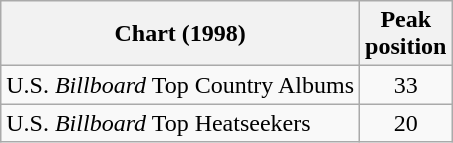<table class="wikitable">
<tr>
<th>Chart (1998)</th>
<th>Peak<br>position</th>
</tr>
<tr>
<td>U.S. <em>Billboard</em> Top Country Albums</td>
<td align="center">33</td>
</tr>
<tr>
<td>U.S. <em>Billboard</em> Top Heatseekers</td>
<td align="center">20</td>
</tr>
</table>
